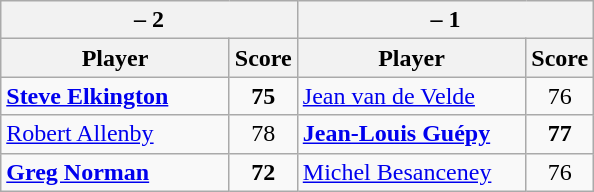<table class=wikitable>
<tr>
<th colspan=2> – 2</th>
<th colspan=2> – 1</th>
</tr>
<tr>
<th width=145>Player</th>
<th>Score</th>
<th width=145>Player</th>
<th>Score</th>
</tr>
<tr>
<td><strong><a href='#'>Steve Elkington</a></strong></td>
<td align=center><strong>75</strong></td>
<td><a href='#'>Jean van de Velde</a></td>
<td align=center>76</td>
</tr>
<tr>
<td><a href='#'>Robert Allenby</a></td>
<td align=center>78</td>
<td><strong><a href='#'>Jean-Louis Guépy</a></strong></td>
<td align=center><strong>77</strong></td>
</tr>
<tr>
<td><strong><a href='#'>Greg Norman</a></strong></td>
<td align=center><strong>72</strong></td>
<td><a href='#'>Michel Besanceney</a></td>
<td align=center>76</td>
</tr>
</table>
